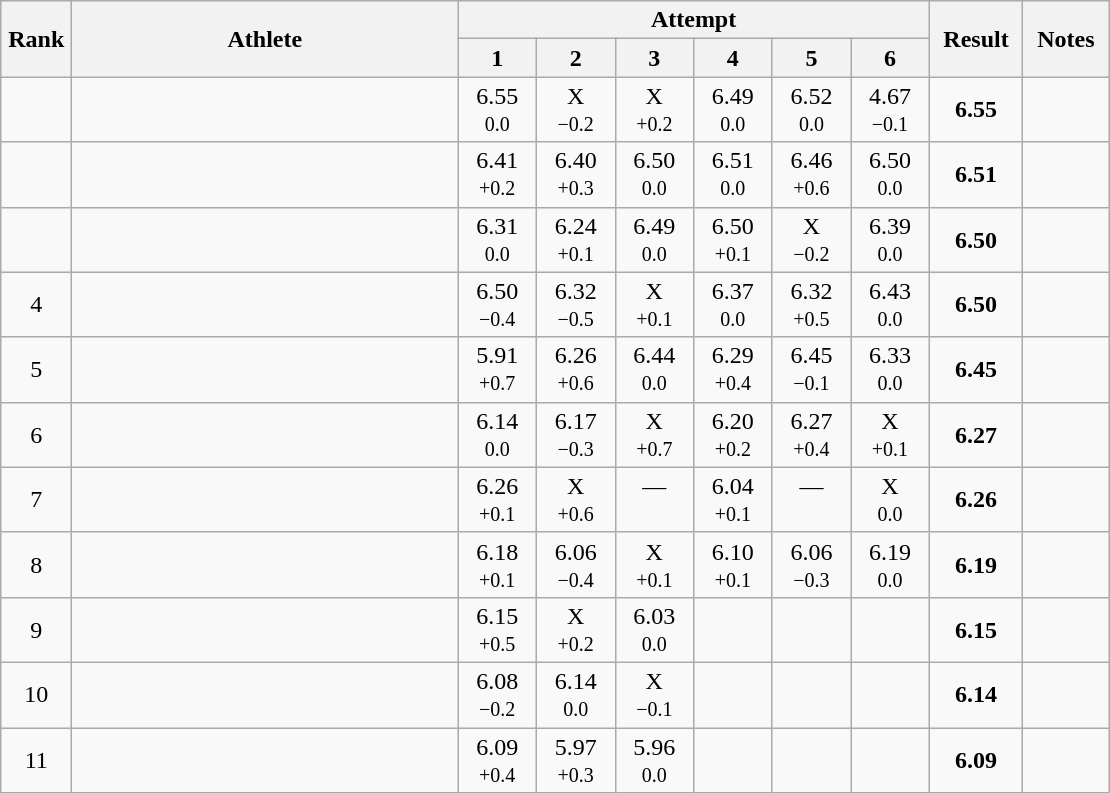<table class="wikitable" style="text-align:center">
<tr>
<th rowspan=2 width=40>Rank</th>
<th rowspan=2 width=250>Athlete</th>
<th colspan=6>Attempt</th>
<th rowspan=2 width=55>Result</th>
<th rowspan=2 width=50>Notes</th>
</tr>
<tr>
<th width=45>1</th>
<th width=45>2</th>
<th width=45>3</th>
<th width=45>4</th>
<th width=45>5</th>
<th width=45>6</th>
</tr>
<tr>
<td></td>
<td align=left></td>
<td>6.55<br><small>0.0</small></td>
<td>X<br><small>−0.2</small></td>
<td>X<br><small>+0.2</small></td>
<td>6.49<br><small>0.0</small></td>
<td>6.52<br><small>0.0</small></td>
<td>4.67<br><small>−0.1</small></td>
<td><strong>6.55</strong></td>
<td></td>
</tr>
<tr>
<td></td>
<td align=left></td>
<td>6.41<br><small>+0.2</small></td>
<td>6.40<br><small>+0.3</small></td>
<td>6.50<br><small>0.0</small></td>
<td>6.51<br><small>0.0</small></td>
<td>6.46<br><small>+0.6</small></td>
<td>6.50<br><small>0.0</small></td>
<td><strong>6.51</strong></td>
<td></td>
</tr>
<tr>
<td></td>
<td align=left></td>
<td>6.31<br><small>0.0</small></td>
<td>6.24<br><small>+0.1</small></td>
<td>6.49<br><small>0.0</small></td>
<td>6.50<br><small>+0.1</small></td>
<td>X<br><small>−0.2</small></td>
<td>6.39<br><small>0.0</small></td>
<td><strong>6.50</strong></td>
<td></td>
</tr>
<tr>
<td>4</td>
<td align=left></td>
<td>6.50<br><small>−0.4</small></td>
<td>6.32<br><small>−0.5</small></td>
<td>X<br><small>+0.1</small></td>
<td>6.37<br><small>0.0</small></td>
<td>6.32<br><small>+0.5</small></td>
<td>6.43<br><small>0.0</small></td>
<td><strong>6.50</strong></td>
<td></td>
</tr>
<tr>
<td>5</td>
<td align=left></td>
<td>5.91<br><small>+0.7</small></td>
<td>6.26<br><small>+0.6</small></td>
<td>6.44<br><small>0.0</small></td>
<td>6.29<br><small>+0.4</small></td>
<td>6.45<br><small>−0.1</small></td>
<td>6.33<br><small>0.0</small></td>
<td><strong>6.45</strong></td>
<td></td>
</tr>
<tr>
<td>6</td>
<td align=left></td>
<td>6.14<br><small>0.0</small></td>
<td>6.17<br><small>−0.3</small></td>
<td>X<br><small>+0.7</small></td>
<td>6.20<br><small>+0.2</small></td>
<td>6.27<br><small>+0.4</small></td>
<td>X<br><small>+0.1</small></td>
<td><strong>6.27</strong></td>
<td></td>
</tr>
<tr>
<td>7</td>
<td align=left></td>
<td>6.26<br><small>+0.1</small></td>
<td>X<br><small>+0.6</small></td>
<td>—<br> </td>
<td>6.04<br><small>+0.1</small></td>
<td>—<br> </td>
<td>X<br><small>0.0</small></td>
<td><strong>6.26</strong></td>
<td></td>
</tr>
<tr>
<td>8</td>
<td align=left></td>
<td>6.18<br><small>+0.1</small></td>
<td>6.06<br><small>−0.4</small></td>
<td>X<br><small>+0.1</small></td>
<td>6.10<br><small>+0.1</small></td>
<td>6.06<br><small>−0.3</small></td>
<td>6.19<br><small>0.0</small></td>
<td><strong>6.19</strong></td>
<td></td>
</tr>
<tr>
<td>9</td>
<td align=left></td>
<td>6.15<br><small>+0.5</small></td>
<td>X<br><small>+0.2</small></td>
<td>6.03<br><small>0.0</small></td>
<td></td>
<td></td>
<td></td>
<td><strong>6.15</strong></td>
<td></td>
</tr>
<tr>
<td>10</td>
<td align=left></td>
<td>6.08<br><small>−0.2</small></td>
<td>6.14<br><small>0.0</small></td>
<td>X<br><small>−0.1</small></td>
<td></td>
<td></td>
<td></td>
<td><strong>6.14</strong></td>
<td></td>
</tr>
<tr>
<td>11</td>
<td align=left></td>
<td>6.09<br><small>+0.4</small></td>
<td>5.97<br><small>+0.3</small></td>
<td>5.96<br><small>0.0</small></td>
<td></td>
<td></td>
<td></td>
<td><strong>6.09</strong></td>
<td></td>
</tr>
</table>
